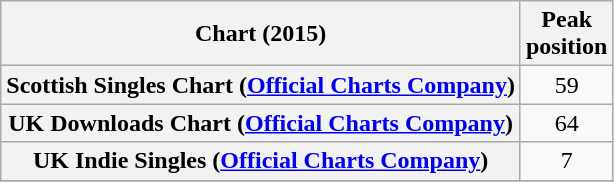<table class="wikitable sortable plainrowheaders" style="text-align:center;">
<tr>
<th>Chart (2015)</th>
<th>Peak <br> position</th>
</tr>
<tr>
<th scope="row">Scottish Singles Chart (<a href='#'>Official Charts Company</a>)</th>
<td>59</td>
</tr>
<tr>
<th scope="row">UK Downloads Chart (<a href='#'>Official Charts Company</a>)</th>
<td>64</td>
</tr>
<tr>
<th scope="row">UK Indie Singles (<a href='#'>Official Charts Company</a>)</th>
<td>7</td>
</tr>
<tr>
</tr>
</table>
